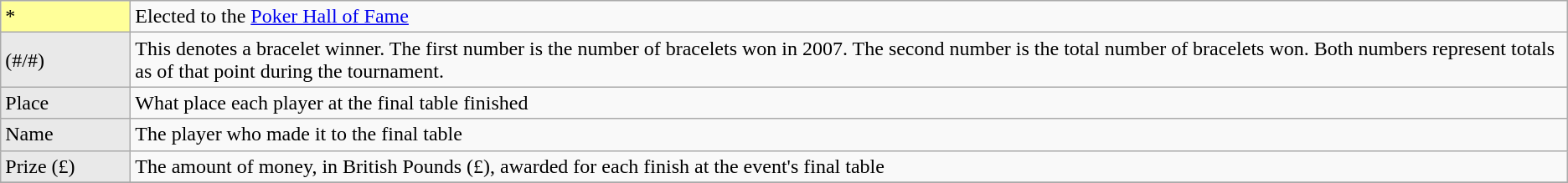<table class="wikitable">
<tr>
<td style="background-color:#FFFF99; width:6em">*</td>
<td>Elected to the <a href='#'>Poker Hall of Fame</a></td>
</tr>
<tr>
<td bgcolor="#E9E9E9">(#/#)</td>
<td>This denotes a bracelet winner. The first number is the number of bracelets won in 2007. The second number is the total number of bracelets won. Both numbers represent totals as of that point during the tournament.</td>
</tr>
<tr>
<td bgcolor="#E9E9E9">Place</td>
<td>What place each player at the final table finished</td>
</tr>
<tr>
<td bgcolor="#E9E9E9">Name</td>
<td>The player who made it to the final table</td>
</tr>
<tr>
<td bgcolor="#E9E9E9">Prize (£)</td>
<td>The amount of money, in British Pounds (£), awarded for each finish at the event's final table</td>
</tr>
<tr>
</tr>
</table>
